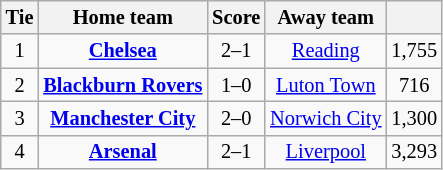<table class="wikitable" style="text-align: center; font-size:85%">
<tr>
<th>Tie</th>
<th>Home team</th>
<th>Score</th>
<th>Away team</th>
<th></th>
</tr>
<tr>
<td>1</td>
<td><strong><a href='#'>Chelsea</a></strong></td>
<td>2–1</td>
<td><a href='#'>Reading</a></td>
<td>1,755</td>
</tr>
<tr>
<td>2</td>
<td><strong><a href='#'>Blackburn Rovers</a></strong></td>
<td>1–0</td>
<td><a href='#'>Luton Town</a></td>
<td>716</td>
</tr>
<tr>
<td>3</td>
<td><strong><a href='#'>Manchester City</a></strong></td>
<td>2–0</td>
<td><a href='#'>Norwich City</a></td>
<td>1,300</td>
</tr>
<tr>
<td>4</td>
<td><strong><a href='#'>Arsenal</a></strong></td>
<td>2–1</td>
<td><a href='#'>Liverpool</a></td>
<td>3,293</td>
</tr>
</table>
